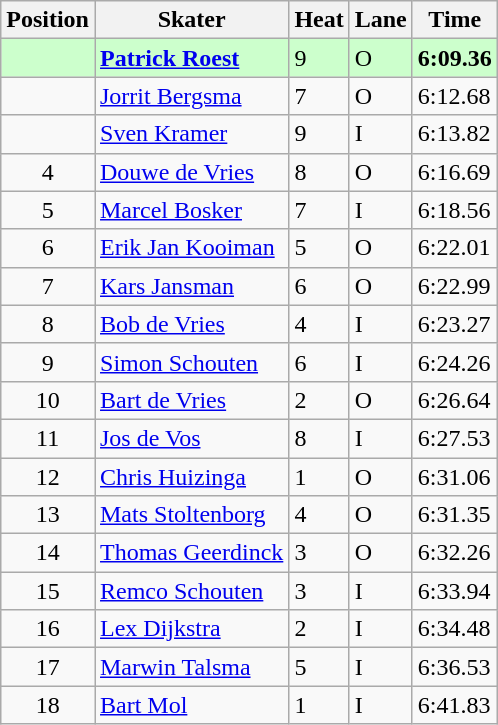<table class="wikitable">
<tr>
<th>Position</th>
<th>Skater</th>
<th>Heat</th>
<th>Lane</th>
<th>Time</th>
</tr>
<tr bgcolor=ccffcc>
<td align="center"></td>
<td><strong><a href='#'>Patrick Roest</a></strong></td>
<td>9</td>
<td>O</td>
<td><strong>6:09.36</strong></td>
</tr>
<tr>
<td align="center"></td>
<td><a href='#'>Jorrit Bergsma</a></td>
<td>7</td>
<td>O</td>
<td>6:12.68</td>
</tr>
<tr>
<td align="center"></td>
<td><a href='#'>Sven Kramer</a></td>
<td>9</td>
<td>I</td>
<td>6:13.82</td>
</tr>
<tr>
<td align="center">4</td>
<td><a href='#'>Douwe de Vries</a></td>
<td>8</td>
<td>O</td>
<td>6:16.69</td>
</tr>
<tr>
<td align="center">5</td>
<td><a href='#'>Marcel Bosker</a></td>
<td>7</td>
<td>I</td>
<td>6:18.56</td>
</tr>
<tr>
<td align="center">6</td>
<td><a href='#'>Erik Jan Kooiman</a></td>
<td>5</td>
<td>O</td>
<td>6:22.01</td>
</tr>
<tr>
<td align="center">7</td>
<td><a href='#'>Kars Jansman</a></td>
<td>6</td>
<td>O</td>
<td>6:22.99</td>
</tr>
<tr>
<td align="center">8</td>
<td><a href='#'>Bob de Vries</a></td>
<td>4</td>
<td>I</td>
<td>6:23.27</td>
</tr>
<tr>
<td align="center">9</td>
<td><a href='#'>Simon Schouten</a></td>
<td>6</td>
<td>I</td>
<td>6:24.26</td>
</tr>
<tr>
<td align="center">10</td>
<td><a href='#'>Bart de Vries</a></td>
<td>2</td>
<td>O</td>
<td>6:26.64</td>
</tr>
<tr>
<td align="center">11</td>
<td><a href='#'>Jos de Vos</a></td>
<td>8</td>
<td>I</td>
<td>6:27.53</td>
</tr>
<tr>
<td align="center">12</td>
<td><a href='#'>Chris Huizinga</a></td>
<td>1</td>
<td>O</td>
<td>6:31.06</td>
</tr>
<tr>
<td align="center">13</td>
<td><a href='#'>Mats Stoltenborg</a></td>
<td>4</td>
<td>O</td>
<td>6:31.35</td>
</tr>
<tr>
<td align="center">14</td>
<td><a href='#'>Thomas Geerdinck</a></td>
<td>3</td>
<td>O</td>
<td>6:32.26</td>
</tr>
<tr>
<td align="center">15</td>
<td><a href='#'>Remco Schouten</a></td>
<td>3</td>
<td>I</td>
<td>6:33.94</td>
</tr>
<tr>
<td align="center">16</td>
<td><a href='#'>Lex Dijkstra</a></td>
<td>2</td>
<td>I</td>
<td>6:34.48</td>
</tr>
<tr>
<td align="center">17</td>
<td><a href='#'>Marwin Talsma</a></td>
<td>5</td>
<td>I</td>
<td>6:36.53</td>
</tr>
<tr>
<td align="center">18</td>
<td><a href='#'>Bart Mol</a></td>
<td>1</td>
<td>I</td>
<td>6:41.83</td>
</tr>
</table>
